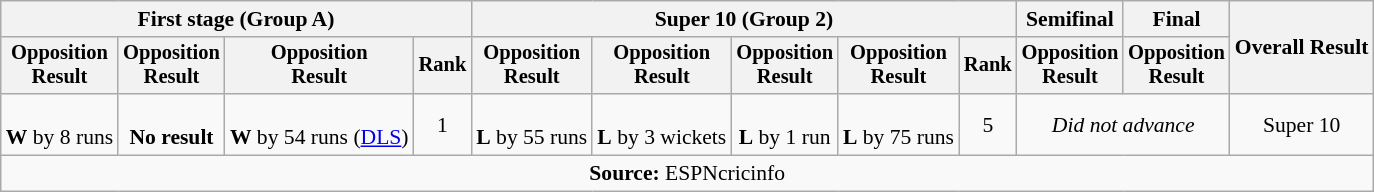<table class=wikitable style=font-size:90%;text-align:center>
<tr>
<th colspan=4>First stage (Group A)</th>
<th colspan=5>Super 10 (Group 2)</th>
<th>Semifinal</th>
<th>Final</th>
<th rowspan=2>Overall Result</th>
</tr>
<tr style=font-size:95%>
<th>Opposition<br>Result</th>
<th>Opposition<br>Result</th>
<th>Opposition<br>Result</th>
<th>Rank</th>
<th>Opposition<br>Result</th>
<th>Opposition<br>Result</th>
<th>Opposition<br>Result</th>
<th>Opposition<br>Result</th>
<th>Rank</th>
<th>Opposition<br>Result</th>
<th>Opposition<br>Result</th>
</tr>
<tr>
<td><br><strong>W</strong> by 8 runs</td>
<td><br><strong>No result</strong></td>
<td><br><strong>W</strong> by 54 runs (<a href='#'>DLS</a>)</td>
<td>1</td>
<td><br><strong>L</strong> by 55 runs</td>
<td><br><strong>L</strong> by 3 wickets</td>
<td><br><strong>L</strong> by 1 run</td>
<td><br><strong>L</strong> by 75 runs</td>
<td>5</td>
<td colspan=2><em>Did not advance</em></td>
<td>Super 10</td>
</tr>
<tr>
<td colspan="12"><strong>Source:</strong> ESPNcricinfo</td>
</tr>
</table>
